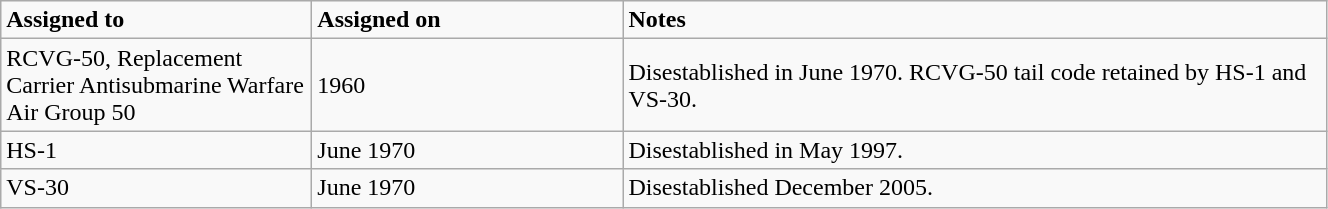<table class="wikitable" style="width: 70%;">
<tr>
<td style="width: 200px;"><strong>Assigned to</strong></td>
<td style="width: 200px;"><strong>Assigned on</strong></td>
<td><strong>Notes</strong></td>
</tr>
<tr>
<td>RCVG-50, Replacement Carrier Antisubmarine Warfare Air Group 50</td>
<td>1960</td>
<td>Disestablished in June 1970. RCVG-50 tail code retained by HS-1 and VS-30.</td>
</tr>
<tr>
<td>HS-1</td>
<td>June 1970</td>
<td>Disestablished in May 1997.</td>
</tr>
<tr>
<td>VS-30</td>
<td>June 1970</td>
<td>Disestablished December 2005.</td>
</tr>
</table>
